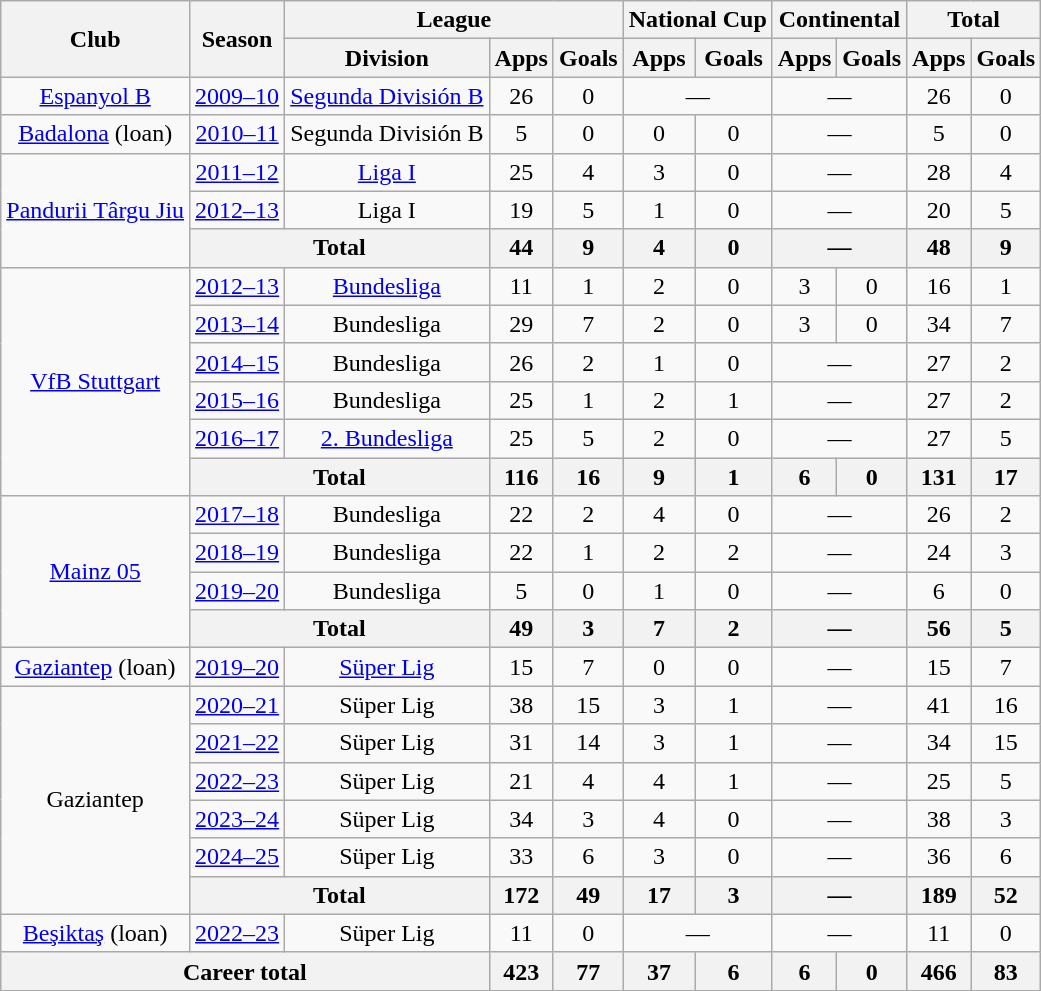<table class="wikitable" style="text-align:center">
<tr>
<th rowspan="2">Club</th>
<th rowspan="2">Season</th>
<th colspan="3">League</th>
<th colspan="2">National Cup</th>
<th colspan="2">Continental</th>
<th colspan="3">Total</th>
</tr>
<tr>
<th>Division</th>
<th>Apps</th>
<th>Goals</th>
<th>Apps</th>
<th>Goals</th>
<th>Apps</th>
<th>Goals</th>
<th>Apps</th>
<th>Goals</th>
</tr>
<tr>
<td><a href='#'>Espanyol B</a></td>
<td><a href='#'>2009–10</a></td>
<td><a href='#'>Segunda División B</a></td>
<td>26</td>
<td>0</td>
<td colspan="2">—</td>
<td colspan="2">—</td>
<td>26</td>
<td>0</td>
</tr>
<tr>
<td><a href='#'>Badalona</a> (loan)</td>
<td><a href='#'>2010–11</a></td>
<td>Segunda División B</td>
<td>5</td>
<td>0</td>
<td>0</td>
<td>0</td>
<td colspan="2">—</td>
<td>5</td>
<td>0</td>
</tr>
<tr>
<td rowspan="3"><a href='#'>Pandurii Târgu Jiu</a></td>
<td><a href='#'>2011–12</a></td>
<td><a href='#'>Liga I</a></td>
<td>25</td>
<td>4</td>
<td>3</td>
<td>0</td>
<td colspan="2">—</td>
<td>28</td>
<td>4</td>
</tr>
<tr>
<td><a href='#'>2012–13</a></td>
<td>Liga I</td>
<td>19</td>
<td>5</td>
<td>1</td>
<td>0</td>
<td colspan="2">—</td>
<td>20</td>
<td>5</td>
</tr>
<tr>
<th colspan="2">Total</th>
<th>44</th>
<th>9</th>
<th>4</th>
<th>0</th>
<th colspan="2">—</th>
<th>48</th>
<th>9</th>
</tr>
<tr>
<td rowspan="6"><a href='#'>VfB Stuttgart</a></td>
<td><a href='#'>2012–13</a></td>
<td><a href='#'>Bundesliga</a></td>
<td>11</td>
<td>1</td>
<td>2</td>
<td>0</td>
<td>3</td>
<td>0</td>
<td>16</td>
<td>1</td>
</tr>
<tr>
<td><a href='#'>2013–14</a></td>
<td>Bundesliga</td>
<td>29</td>
<td>7</td>
<td>2</td>
<td>0</td>
<td>3</td>
<td>0</td>
<td>34</td>
<td>7</td>
</tr>
<tr>
<td><a href='#'>2014–15</a></td>
<td>Bundesliga</td>
<td>26</td>
<td>2</td>
<td>1</td>
<td>0</td>
<td colspan="2">—</td>
<td>27</td>
<td>2</td>
</tr>
<tr>
<td><a href='#'>2015–16</a></td>
<td>Bundesliga</td>
<td>25</td>
<td>1</td>
<td>2</td>
<td>1</td>
<td colspan="2">—</td>
<td>27</td>
<td>2</td>
</tr>
<tr>
<td><a href='#'>2016–17</a></td>
<td><a href='#'>2. Bundesliga</a></td>
<td>25</td>
<td>5</td>
<td>2</td>
<td>0</td>
<td colspan="2">—</td>
<td>27</td>
<td>5</td>
</tr>
<tr>
<th colspan="2">Total</th>
<th>116</th>
<th>16</th>
<th>9</th>
<th>1</th>
<th>6</th>
<th>0</th>
<th>131</th>
<th>17</th>
</tr>
<tr>
<td rowspan="4"><a href='#'>Mainz 05</a></td>
<td><a href='#'>2017–18</a></td>
<td>Bundesliga</td>
<td>22</td>
<td>2</td>
<td>4</td>
<td>0</td>
<td colspan="2">—</td>
<td>26</td>
<td>2</td>
</tr>
<tr>
<td><a href='#'>2018–19</a></td>
<td>Bundesliga</td>
<td>22</td>
<td>1</td>
<td>2</td>
<td>2</td>
<td colspan="2">—</td>
<td>24</td>
<td>3</td>
</tr>
<tr>
<td><a href='#'>2019–20</a></td>
<td>Bundesliga</td>
<td>5</td>
<td>0</td>
<td>1</td>
<td>0</td>
<td colspan="2">—</td>
<td>6</td>
<td>0</td>
</tr>
<tr>
<th colspan="2">Total</th>
<th>49</th>
<th>3</th>
<th>7</th>
<th>2</th>
<th colspan="2">—</th>
<th>56</th>
<th>5</th>
</tr>
<tr>
<td><a href='#'>Gaziantep</a> (loan)</td>
<td><a href='#'>2019–20</a></td>
<td><a href='#'>Süper Lig</a></td>
<td>15</td>
<td>7</td>
<td>0</td>
<td>0</td>
<td colspan="2">—</td>
<td>15</td>
<td>7</td>
</tr>
<tr>
<td rowspan="6">Gaziantep</td>
<td><a href='#'>2020–21</a></td>
<td>Süper Lig</td>
<td>38</td>
<td>15</td>
<td>3</td>
<td>1</td>
<td colspan="2">—</td>
<td>41</td>
<td>16</td>
</tr>
<tr>
<td><a href='#'>2021–22</a></td>
<td>Süper Lig</td>
<td>31</td>
<td>14</td>
<td>3</td>
<td>1</td>
<td colspan="2">—</td>
<td>34</td>
<td>15</td>
</tr>
<tr>
<td><a href='#'>2022–23</a></td>
<td>Süper Lig</td>
<td>21</td>
<td>4</td>
<td>4</td>
<td>1</td>
<td colspan="2">—</td>
<td>25</td>
<td>5</td>
</tr>
<tr>
<td><a href='#'>2023–24</a></td>
<td>Süper Lig</td>
<td>34</td>
<td>3</td>
<td>4</td>
<td>0</td>
<td colspan="2">—</td>
<td>38</td>
<td>3</td>
</tr>
<tr>
<td><a href='#'>2024–25</a></td>
<td>Süper Lig</td>
<td>33</td>
<td>6</td>
<td>3</td>
<td>0</td>
<td colspan="2">—</td>
<td>36</td>
<td>6</td>
</tr>
<tr>
<th colspan="2">Total</th>
<th>172</th>
<th>49</th>
<th>17</th>
<th>3</th>
<th colspan="2">—</th>
<th>189</th>
<th>52</th>
</tr>
<tr>
<td><a href='#'>Beşiktaş</a> (loan)</td>
<td><a href='#'>2022–23</a></td>
<td>Süper Lig</td>
<td>11</td>
<td>0</td>
<td colspan="2">—</td>
<td colspan="2">—</td>
<td>11</td>
<td>0</td>
</tr>
<tr>
<th colspan="3">Career total</th>
<th>423</th>
<th>77</th>
<th>37</th>
<th>6</th>
<th>6</th>
<th>0</th>
<th>466</th>
<th>83</th>
</tr>
</table>
